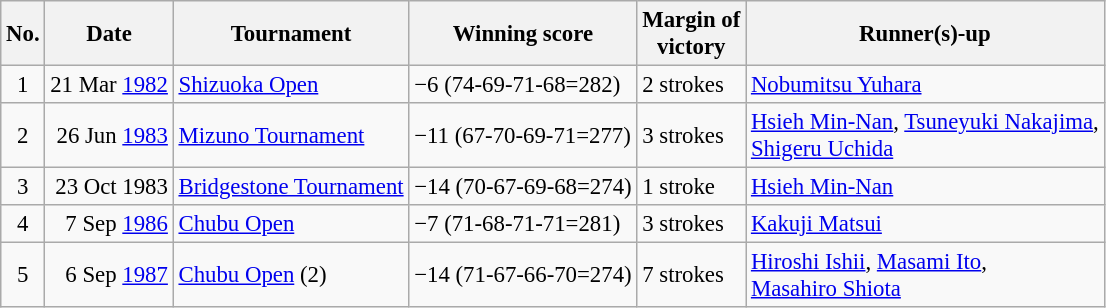<table class="wikitable" style="font-size:95%;">
<tr>
<th>No.</th>
<th>Date</th>
<th>Tournament</th>
<th>Winning score</th>
<th>Margin of<br>victory</th>
<th>Runner(s)-up</th>
</tr>
<tr>
<td align=center>1</td>
<td align=right>21 Mar <a href='#'>1982</a></td>
<td><a href='#'>Shizuoka Open</a></td>
<td>−6 (74-69-71-68=282)</td>
<td>2 strokes</td>
<td> <a href='#'>Nobumitsu Yuhara</a></td>
</tr>
<tr>
<td align=center>2</td>
<td align=right>26 Jun <a href='#'>1983</a></td>
<td><a href='#'>Mizuno Tournament</a></td>
<td>−11 (67-70-69-71=277)</td>
<td>3 strokes</td>
<td> <a href='#'>Hsieh Min-Nan</a>,  <a href='#'>Tsuneyuki Nakajima</a>,<br> <a href='#'>Shigeru Uchida</a></td>
</tr>
<tr>
<td align=center>3</td>
<td align=right>23 Oct 1983</td>
<td><a href='#'>Bridgestone Tournament</a></td>
<td>−14 (70-67-69-68=274)</td>
<td>1 stroke</td>
<td> <a href='#'>Hsieh Min-Nan</a></td>
</tr>
<tr>
<td align=center>4</td>
<td align=right>7 Sep <a href='#'>1986</a></td>
<td><a href='#'>Chubu Open</a></td>
<td>−7 (71-68-71-71=281)</td>
<td>3 strokes</td>
<td> <a href='#'>Kakuji Matsui</a></td>
</tr>
<tr>
<td align=center>5</td>
<td align=right>6 Sep <a href='#'>1987</a></td>
<td><a href='#'>Chubu Open</a> (2)</td>
<td>−14 (71-67-66-70=274)</td>
<td>7 strokes</td>
<td> <a href='#'>Hiroshi Ishii</a>,  <a href='#'>Masami Ito</a>,<br> <a href='#'>Masahiro Shiota</a></td>
</tr>
</table>
